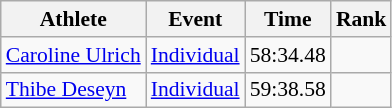<table class="wikitable" style="font-size:90%">
<tr>
<th>Athlete</th>
<th>Event</th>
<th>Time</th>
<th>Rank</th>
</tr>
<tr align=center>
<td align=left><a href='#'>Caroline Ulrich</a></td>
<td align=left><a href='#'>Individual</a></td>
<td>58:34.48</td>
<td></td>
</tr>
<tr align=center>
<td align=left><a href='#'>Thibe Deseyn</a></td>
<td align=left><a href='#'>Individual</a></td>
<td>59:38.58</td>
<td></td>
</tr>
</table>
